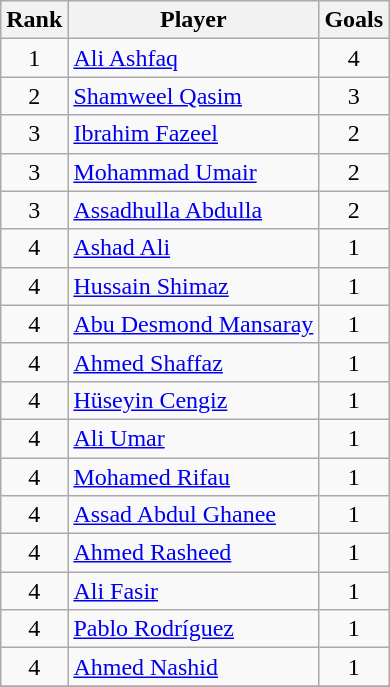<table class="wikitable" style="text-align:center">
<tr>
<th>Rank</th>
<th>Player</th>
<th>Goals</th>
</tr>
<tr>
<td>1</td>
<td align="left"> <a href='#'>Ali Ashfaq</a></td>
<td>4</td>
</tr>
<tr>
<td>2</td>
<td align="left"> <a href='#'>Shamweel Qasim</a></td>
<td>3</td>
</tr>
<tr>
<td>3</td>
<td align="left"> <a href='#'>Ibrahim Fazeel</a></td>
<td>2</td>
</tr>
<tr>
<td>3</td>
<td align="left"> <a href='#'>Mohammad Umair</a></td>
<td>2</td>
</tr>
<tr>
<td>3</td>
<td align="left"> <a href='#'>Assadhulla Abdulla</a></td>
<td>2</td>
</tr>
<tr>
<td>4</td>
<td align="left"> <a href='#'>Ashad Ali</a></td>
<td>1</td>
</tr>
<tr>
<td>4</td>
<td align="left"> <a href='#'>Hussain Shimaz</a></td>
<td>1</td>
</tr>
<tr>
<td>4</td>
<td align="left"> <a href='#'>Abu Desmond Mansaray</a></td>
<td>1</td>
</tr>
<tr>
<td>4</td>
<td align="left"> <a href='#'>Ahmed Shaffaz</a></td>
<td>1</td>
</tr>
<tr>
<td>4</td>
<td align="left"> <a href='#'>Hüseyin Cengiz</a></td>
<td>1</td>
</tr>
<tr>
<td>4</td>
<td align="left"> <a href='#'>Ali Umar</a></td>
<td>1</td>
</tr>
<tr>
<td>4</td>
<td align="left"> <a href='#'>Mohamed Rifau</a></td>
<td>1</td>
</tr>
<tr>
<td>4</td>
<td align="left"> <a href='#'>Assad Abdul Ghanee</a></td>
<td>1</td>
</tr>
<tr>
<td>4</td>
<td align="left"> <a href='#'>Ahmed Rasheed</a></td>
<td>1</td>
</tr>
<tr>
<td>4</td>
<td align="left"> <a href='#'>Ali Fasir</a></td>
<td>1</td>
</tr>
<tr>
<td>4</td>
<td align="left"> <a href='#'>Pablo Rodríguez</a></td>
<td>1</td>
</tr>
<tr>
<td>4</td>
<td align="left"> <a href='#'>Ahmed Nashid</a></td>
<td>1</td>
</tr>
<tr>
</tr>
</table>
